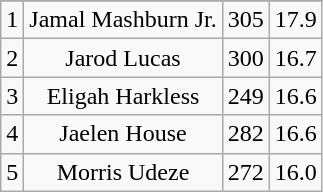<table class="wikitable sortable" style="text-align:center">
<tr>
</tr>
<tr>
<td>1</td>
<td>Jamal Mashburn Jr.</td>
<td>305</td>
<td>17.9</td>
</tr>
<tr>
<td>2</td>
<td>Jarod Lucas</td>
<td>300</td>
<td>16.7</td>
</tr>
<tr>
<td>3</td>
<td>Eligah Harkless</td>
<td>249</td>
<td>16.6</td>
</tr>
<tr>
<td>4</td>
<td>Jaelen House</td>
<td>282</td>
<td>16.6</td>
</tr>
<tr>
<td>5</td>
<td>Morris Udeze</td>
<td>272</td>
<td>16.0</td>
</tr>
</table>
